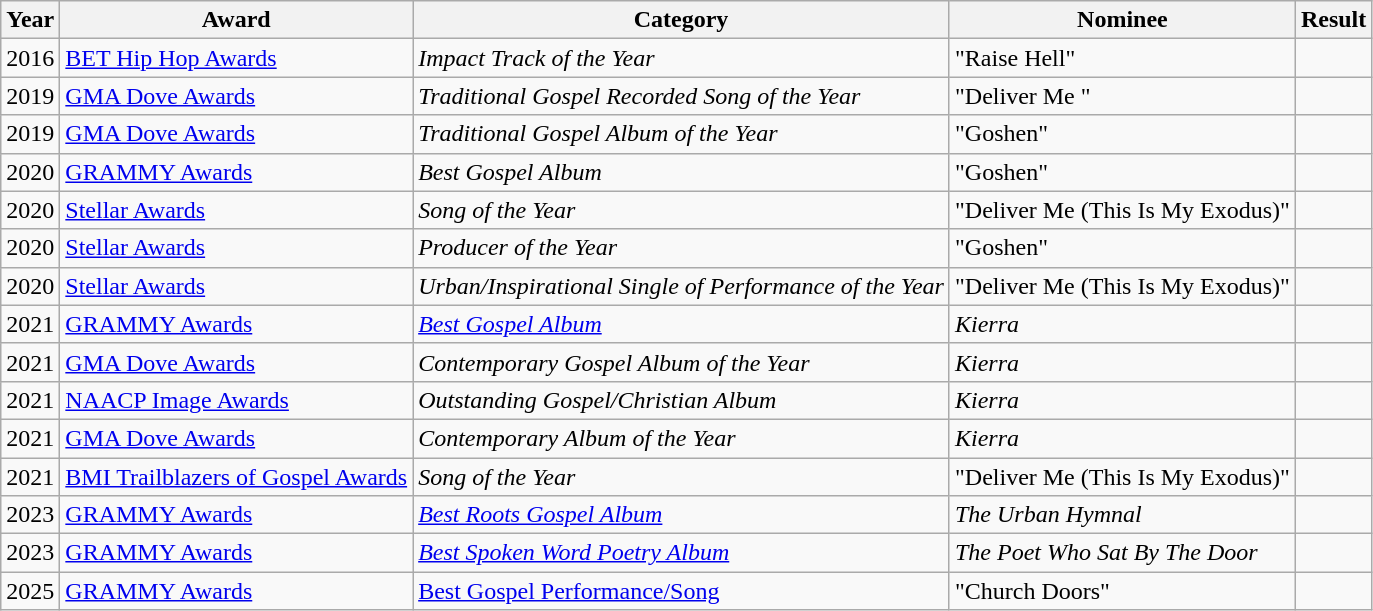<table class="wikitable">
<tr>
<th>Year</th>
<th>Award</th>
<th>Category</th>
<th>Nominee</th>
<th>Result</th>
</tr>
<tr>
<td>2016</td>
<td><a href='#'>BET Hip Hop Awards</a></td>
<td><em>Impact Track of the Year</em></td>
<td>"Raise Hell"</td>
<td></td>
</tr>
<tr>
<td>2019</td>
<td><a href='#'>GMA Dove Awards</a></td>
<td><em>Traditional Gospel Recorded Song of the Year</em></td>
<td>"Deliver Me "</td>
<td></td>
</tr>
<tr>
<td>2019</td>
<td><a href='#'>GMA Dove Awards</a></td>
<td><em>Traditional Gospel Album of the Year</em></td>
<td>"Goshen"</td>
<td></td>
</tr>
<tr>
<td>2020</td>
<td><a href='#'>GRAMMY Awards</a></td>
<td><em>Best Gospel Album</em></td>
<td>"Goshen"</td>
<td></td>
</tr>
<tr>
<td>2020</td>
<td><a href='#'>Stellar Awards</a></td>
<td><em>Song of the Year</em></td>
<td>"Deliver Me (This Is My Exodus)"</td>
<td></td>
</tr>
<tr>
<td>2020</td>
<td><a href='#'>Stellar Awards</a></td>
<td><em>Producer of the Year</em></td>
<td>"Goshen"</td>
<td></td>
</tr>
<tr>
<td>2020</td>
<td><a href='#'>Stellar Awards</a></td>
<td><em>Urban/Inspirational Single of Performance of the Year</em></td>
<td>"Deliver Me (This Is My Exodus)"</td>
<td></td>
</tr>
<tr>
<td>2021</td>
<td><a href='#'>GRAMMY Awards</a></td>
<td><a href='#'><em>Best Gospel Album</em></a></td>
<td><em>Kierra</em></td>
<td></td>
</tr>
<tr>
<td>2021</td>
<td><a href='#'>GMA Dove Awards</a></td>
<td><em>Contemporary Gospel Album of the Year</em></td>
<td><em>Kierra</em></td>
<td></td>
</tr>
<tr>
<td>2021</td>
<td><a href='#'>NAACP Image Awards</a></td>
<td><em>Outstanding Gospel/Christian Album</em></td>
<td><em>Kierra</em></td>
<td></td>
</tr>
<tr>
<td>2021</td>
<td><a href='#'>GMA Dove Awards</a></td>
<td><em>Contemporary Album of the Year</em></td>
<td><em>Kierra</em></td>
<td></td>
</tr>
<tr>
<td>2021</td>
<td><a href='#'>BMI Trailblazers of Gospel Awards</a></td>
<td><em>Song of the Year</em></td>
<td>"Deliver Me (This Is My Exodus)"</td>
<td></td>
</tr>
<tr>
<td>2023</td>
<td><a href='#'>GRAMMY Awards</a></td>
<td><a href='#'><em>Best Roots Gospel Album</em></a></td>
<td><em>The Urban Hymnal</em></td>
<td></td>
</tr>
<tr>
<td>2023</td>
<td><a href='#'>GRAMMY Awards</a></td>
<td><a href='#'><em>Best Spoken Word Poetry Album</em></a></td>
<td><em>The Poet Who Sat By The Door</em></td>
<td></td>
</tr>
<tr>
<td>2025</td>
<td><a href='#'>GRAMMY Awards</a></td>
<td><a href='#'>Best Gospel Performance/Song</a></td>
<td>"Church Doors"</td>
<td></td>
</tr>
</table>
